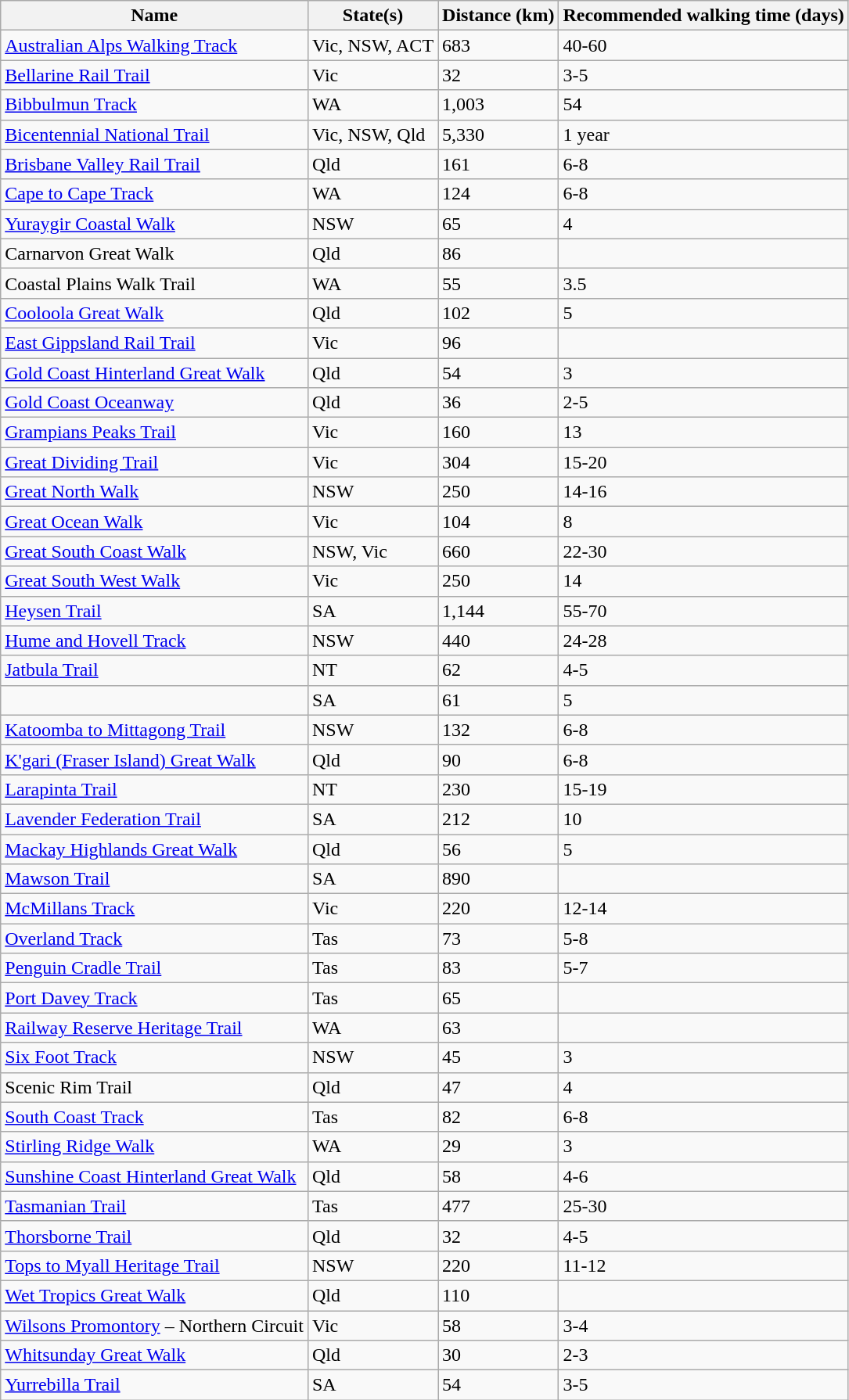<table class="wikitable sortable">
<tr>
<th>Name</th>
<th>State(s)</th>
<th>Distance (km)</th>
<th data-sort-type="number">Recommended walking time (days)</th>
</tr>
<tr>
<td><a href='#'>Australian Alps Walking Track</a></td>
<td>Vic, NSW, ACT</td>
<td>683</td>
<td>40-60</td>
</tr>
<tr Ih>
<td><a href='#'>Bellarine Rail Trail</a></td>
<td>Vic</td>
<td>32</td>
<td>3-5</td>
</tr>
<tr>
<td><a href='#'>Bibbulmun Track</a></td>
<td>WA</td>
<td>1,003</td>
<td>54</td>
</tr>
<tr>
<td><a href='#'>Bicentennial National Trail</a></td>
<td>Vic, NSW, Qld</td>
<td>5,330</td>
<td data-sort-value="365">1 year</td>
</tr>
<tr>
<td><a href='#'>Brisbane Valley Rail Trail</a></td>
<td>Qld</td>
<td>161</td>
<td>6-8</td>
</tr>
<tr>
<td><a href='#'>Cape to Cape Track</a></td>
<td>WA</td>
<td>124</td>
<td>6-8</td>
</tr>
<tr>
<td><a href='#'>Yuraygir Coastal Walk</a></td>
<td>NSW</td>
<td>65</td>
<td>4</td>
</tr>
<tr>
<td>Carnarvon Great Walk</td>
<td>Qld</td>
<td>86</td>
<td></td>
</tr>
<tr>
<td>Coastal Plains Walk Trail</td>
<td>WA</td>
<td>55</td>
<td>3.5</td>
</tr>
<tr>
<td><a href='#'>Cooloola Great Walk</a></td>
<td>Qld</td>
<td>102</td>
<td>5</td>
</tr>
<tr>
<td><a href='#'>East Gippsland Rail Trail</a></td>
<td>Vic</td>
<td>96</td>
<td></td>
</tr>
<tr>
<td><a href='#'>Gold Coast Hinterland Great Walk</a></td>
<td>Qld</td>
<td>54</td>
<td>3</td>
</tr>
<tr>
<td><a href='#'>Gold Coast Oceanway</a></td>
<td>Qld</td>
<td>36</td>
<td>2-5</td>
</tr>
<tr>
<td><a href='#'>Grampians Peaks Trail</a></td>
<td>Vic</td>
<td>160</td>
<td>13</td>
</tr>
<tr>
<td><a href='#'>Great Dividing Trail</a></td>
<td>Vic</td>
<td>304</td>
<td>15-20</td>
</tr>
<tr>
<td><a href='#'>Great North Walk</a></td>
<td>NSW</td>
<td>250</td>
<td>14-16</td>
</tr>
<tr>
<td><a href='#'>Great Ocean Walk</a></td>
<td>Vic</td>
<td>104</td>
<td>8</td>
</tr>
<tr>
<td><a href='#'>Great South Coast Walk</a></td>
<td>NSW, Vic</td>
<td>660</td>
<td>22-30</td>
</tr>
<tr>
<td><a href='#'>Great South West Walk</a></td>
<td>Vic</td>
<td>250</td>
<td>14</td>
</tr>
<tr>
<td><a href='#'>Heysen Trail</a></td>
<td>SA</td>
<td>1,144</td>
<td>55-70</td>
</tr>
<tr>
<td><a href='#'>Hume and Hovell Track</a></td>
<td>NSW</td>
<td>440</td>
<td>24-28</td>
</tr>
<tr>
<td><a href='#'>Jatbula Trail</a></td>
<td>NT</td>
<td>62</td>
<td>4-5</td>
</tr>
<tr>
<td></td>
<td>SA</td>
<td>61</td>
<td>5</td>
</tr>
<tr>
<td><a href='#'>Katoomba to Mittagong Trail</a></td>
<td>NSW</td>
<td>132</td>
<td>6-8</td>
</tr>
<tr>
<td><a href='#'>K'gari (Fraser Island) Great Walk</a></td>
<td>Qld</td>
<td>90</td>
<td>6-8</td>
</tr>
<tr>
<td><a href='#'>Larapinta Trail</a></td>
<td>NT</td>
<td>230</td>
<td>15-19</td>
</tr>
<tr>
<td><a href='#'>Lavender Federation Trail</a></td>
<td>SA</td>
<td>212</td>
<td>10</td>
</tr>
<tr>
<td><a href='#'>Mackay Highlands Great Walk</a></td>
<td>Qld</td>
<td>56</td>
<td>5</td>
</tr>
<tr>
<td><a href='#'>Mawson Trail</a></td>
<td>SA</td>
<td>890</td>
<td></td>
</tr>
<tr>
<td><a href='#'>McMillans Track</a></td>
<td>Vic</td>
<td>220</td>
<td>12-14</td>
</tr>
<tr>
<td><a href='#'>Overland Track</a></td>
<td>Tas</td>
<td>73</td>
<td>5-8</td>
</tr>
<tr>
<td><a href='#'>Penguin Cradle Trail</a></td>
<td>Tas</td>
<td>83</td>
<td>5-7</td>
</tr>
<tr>
<td><a href='#'>Port Davey Track</a></td>
<td>Tas</td>
<td>65</td>
<td></td>
</tr>
<tr>
<td><a href='#'>Railway Reserve Heritage Trail</a></td>
<td>WA</td>
<td>63</td>
<td></td>
</tr>
<tr>
<td><a href='#'>Six Foot Track</a></td>
<td>NSW</td>
<td>45</td>
<td>3</td>
</tr>
<tr>
<td>Scenic Rim Trail</td>
<td>Qld</td>
<td>47</td>
<td>4</td>
</tr>
<tr>
<td><a href='#'>South Coast Track</a></td>
<td>Tas</td>
<td>82</td>
<td>6-8</td>
</tr>
<tr>
<td><a href='#'>Stirling Ridge Walk</a></td>
<td>WA</td>
<td>29</td>
<td>3</td>
</tr>
<tr>
<td><a href='#'>Sunshine Coast Hinterland Great Walk</a></td>
<td>Qld</td>
<td>58</td>
<td>4-6</td>
</tr>
<tr>
<td><a href='#'>Tasmanian Trail</a></td>
<td>Tas</td>
<td>477</td>
<td>25-30</td>
</tr>
<tr>
<td><a href='#'>Thorsborne Trail</a></td>
<td>Qld</td>
<td>32</td>
<td>4-5</td>
</tr>
<tr>
<td><a href='#'>Tops to Myall Heritage Trail</a></td>
<td>NSW</td>
<td>220</td>
<td>11-12</td>
</tr>
<tr>
<td><a href='#'>Wet Tropics Great Walk</a></td>
<td>Qld</td>
<td>110</td>
<td></td>
</tr>
<tr>
<td><a href='#'>Wilsons Promontory</a> – Northern Circuit</td>
<td>Vic</td>
<td>58</td>
<td>3-4</td>
</tr>
<tr>
<td><a href='#'>Whitsunday Great Walk</a></td>
<td>Qld</td>
<td>30</td>
<td>2-3</td>
</tr>
<tr>
<td><a href='#'>Yurrebilla Trail</a></td>
<td>SA</td>
<td>54</td>
<td>3-5</td>
</tr>
</table>
